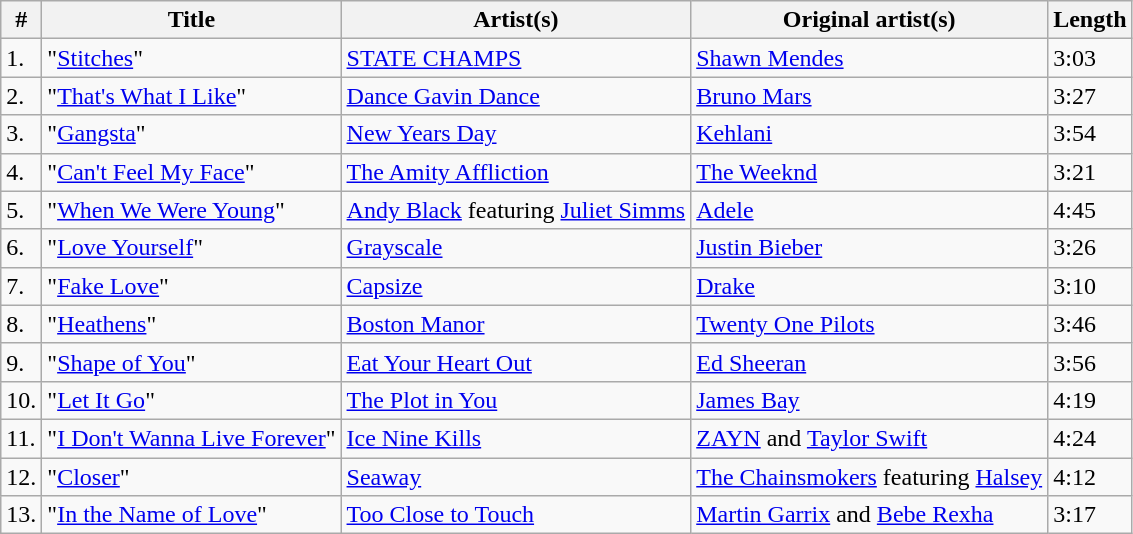<table class="wikitable" border="1">
<tr>
<th>#</th>
<th>Title</th>
<th>Artist(s)</th>
<th>Original artist(s)</th>
<th>Length</th>
</tr>
<tr>
<td>1.</td>
<td>"<a href='#'>Stitches</a>"</td>
<td><a href='#'>STATE CHAMPS</a></td>
<td><a href='#'>Shawn Mendes</a></td>
<td>3:03</td>
</tr>
<tr>
<td>2.</td>
<td>"<a href='#'>That's What I Like</a>"</td>
<td><a href='#'>Dance Gavin Dance</a></td>
<td><a href='#'>Bruno Mars</a></td>
<td>3:27</td>
</tr>
<tr>
<td>3.</td>
<td>"<a href='#'>Gangsta</a>"</td>
<td><a href='#'>New Years Day</a></td>
<td><a href='#'>Kehlani</a></td>
<td>3:54</td>
</tr>
<tr>
<td>4.</td>
<td>"<a href='#'>Can't Feel My Face</a>"</td>
<td><a href='#'>The Amity Affliction</a></td>
<td><a href='#'>The Weeknd</a></td>
<td>3:21</td>
</tr>
<tr>
<td>5.</td>
<td>"<a href='#'>When We Were Young</a>"</td>
<td><a href='#'>Andy Black</a> featuring <a href='#'>Juliet Simms</a></td>
<td><a href='#'>Adele</a></td>
<td>4:45</td>
</tr>
<tr>
<td>6.</td>
<td>"<a href='#'>Love Yourself</a>"</td>
<td><a href='#'>Grayscale</a></td>
<td><a href='#'>Justin Bieber</a></td>
<td>3:26</td>
</tr>
<tr>
<td>7.</td>
<td>"<a href='#'>Fake Love</a>"</td>
<td><a href='#'>Capsize</a></td>
<td><a href='#'>Drake</a></td>
<td>3:10</td>
</tr>
<tr>
<td>8.</td>
<td>"<a href='#'>Heathens</a>"</td>
<td><a href='#'>Boston Manor</a></td>
<td><a href='#'>Twenty One Pilots</a></td>
<td>3:46</td>
</tr>
<tr>
<td>9.</td>
<td>"<a href='#'>Shape of You</a>"</td>
<td><a href='#'>Eat Your Heart Out</a></td>
<td><a href='#'>Ed Sheeran</a></td>
<td>3:56</td>
</tr>
<tr>
<td>10.</td>
<td>"<a href='#'>Let It Go</a>"</td>
<td><a href='#'>The Plot in You</a></td>
<td><a href='#'>James Bay</a></td>
<td>4:19</td>
</tr>
<tr>
<td>11.</td>
<td>"<a href='#'>I Don't Wanna Live Forever</a>"</td>
<td><a href='#'>Ice Nine Kills</a></td>
<td><a href='#'>ZAYN</a> and <a href='#'>Taylor Swift</a></td>
<td>4:24</td>
</tr>
<tr>
<td>12.</td>
<td>"<a href='#'>Closer</a>"</td>
<td><a href='#'>Seaway</a></td>
<td><a href='#'>The Chainsmokers</a> featuring <a href='#'>Halsey</a></td>
<td>4:12</td>
</tr>
<tr>
<td>13.</td>
<td>"<a href='#'>In the Name of Love</a>"</td>
<td><a href='#'>Too Close to Touch</a></td>
<td><a href='#'>Martin Garrix</a> and <a href='#'>Bebe Rexha</a></td>
<td>3:17</td>
</tr>
</table>
